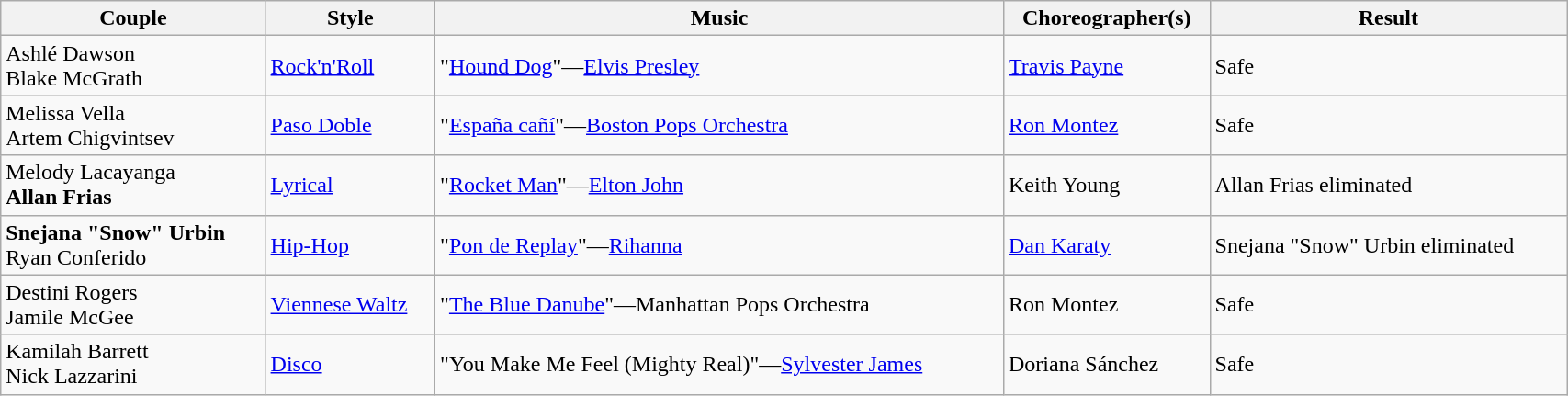<table class="wikitable" style="width:90%;">
<tr>
<th>Couple</th>
<th>Style</th>
<th>Music</th>
<th>Choreographer(s)</th>
<th>Result</th>
</tr>
<tr>
<td>Ashlé Dawson<br>Blake McGrath</td>
<td><a href='#'>Rock'n'Roll</a></td>
<td>"<a href='#'>Hound Dog</a>"—<a href='#'>Elvis Presley</a></td>
<td><a href='#'>Travis Payne</a></td>
<td>Safe</td>
</tr>
<tr>
<td>Melissa Vella<br>Artem Chigvintsev</td>
<td><a href='#'>Paso Doble</a></td>
<td>"<a href='#'>España cañí</a>"—<a href='#'>Boston Pops Orchestra</a></td>
<td><a href='#'>Ron Montez</a></td>
<td>Safe</td>
</tr>
<tr>
<td>Melody Lacayanga<br><strong>Allan Frias</strong></td>
<td><a href='#'>Lyrical</a></td>
<td>"<a href='#'>Rocket Man</a>"—<a href='#'>Elton John</a></td>
<td>Keith Young</td>
<td>Allan Frias eliminated</td>
</tr>
<tr>
<td><strong>Snejana "Snow" Urbin</strong><br>Ryan Conferido</td>
<td><a href='#'>Hip-Hop</a></td>
<td>"<a href='#'>Pon de Replay</a>"—<a href='#'>Rihanna</a></td>
<td><a href='#'>Dan Karaty</a></td>
<td>Snejana "Snow" Urbin eliminated</td>
</tr>
<tr>
<td>Destini Rogers<br>Jamile McGee</td>
<td><a href='#'>Viennese Waltz</a></td>
<td>"<a href='#'>The Blue Danube</a>"—Manhattan Pops Orchestra</td>
<td>Ron Montez</td>
<td>Safe</td>
</tr>
<tr>
<td>Kamilah Barrett<br>Nick Lazzarini</td>
<td><a href='#'>Disco</a></td>
<td>"You Make Me Feel (Mighty Real)"—<a href='#'>Sylvester James</a></td>
<td>Doriana Sánchez</td>
<td>Safe</td>
</tr>
</table>
